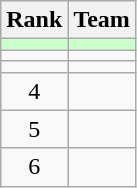<table class="wikitable">
<tr>
<th>Rank</th>
<th>Team</th>
</tr>
<tr bgcolor=#ccffcc>
<td align=center></td>
<td></td>
</tr>
<tr>
<td align=center></td>
<td></td>
</tr>
<tr>
<td align=center></td>
<td></td>
</tr>
<tr>
<td align=center>4</td>
<td></td>
</tr>
<tr>
<td align=center>5</td>
<td></td>
</tr>
<tr>
<td align=center>6</td>
<td></td>
</tr>
</table>
